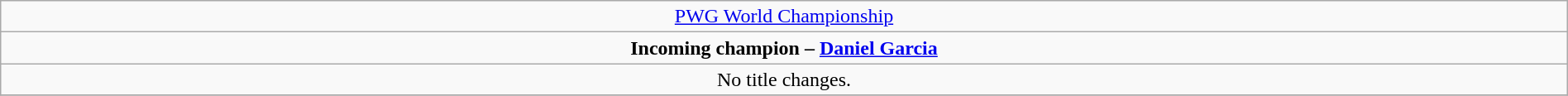<table class="wikitable" style="text-align:center; width:100%;">
<tr>
<td colspan="4" style="text-align: center;"><a href='#'>PWG World Championship</a></td>
</tr>
<tr>
<td colspan="4" style="text-align: center;"><strong>Incoming champion – <a href='#'>Daniel Garcia</a></strong></td>
</tr>
<tr>
<td>No title changes.</td>
</tr>
<tr>
</tr>
</table>
